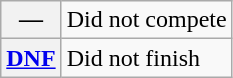<table class="wikitable">
<tr>
<th scope="row">—</th>
<td>Did not compete</td>
</tr>
<tr>
<th scope="row"><a href='#'>DNF</a></th>
<td>Did not finish</td>
</tr>
</table>
